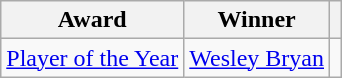<table class="wikitable">
<tr>
<th>Award</th>
<th>Winner</th>
<th></th>
</tr>
<tr>
<td><a href='#'>Player of the Year</a></td>
<td> <a href='#'>Wesley Bryan</a></td>
<td></td>
</tr>
</table>
